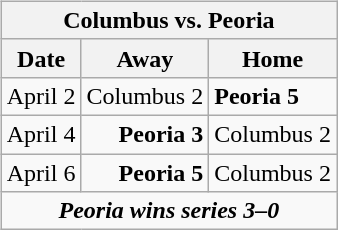<table cellspacing="10">
<tr>
<td valign="top"><br><table class="wikitable">
<tr>
<th bgcolor="#DDDDDD" colspan="4">Columbus vs. Peoria</th>
</tr>
<tr>
<th>Date</th>
<th>Away</th>
<th>Home</th>
</tr>
<tr>
<td>April 2</td>
<td align="right">Columbus 2</td>
<td><strong>Peoria 5</strong></td>
</tr>
<tr>
<td>April 4</td>
<td align="right"><strong>Peoria 3</strong></td>
<td>Columbus 2</td>
</tr>
<tr>
<td>April 6</td>
<td align="right"><strong>Peoria 5</strong></td>
<td>Columbus 2</td>
</tr>
<tr align="center">
<td colspan="4"><strong><em>Peoria wins series 3–0</em></strong></td>
</tr>
</table>
</td>
</tr>
</table>
